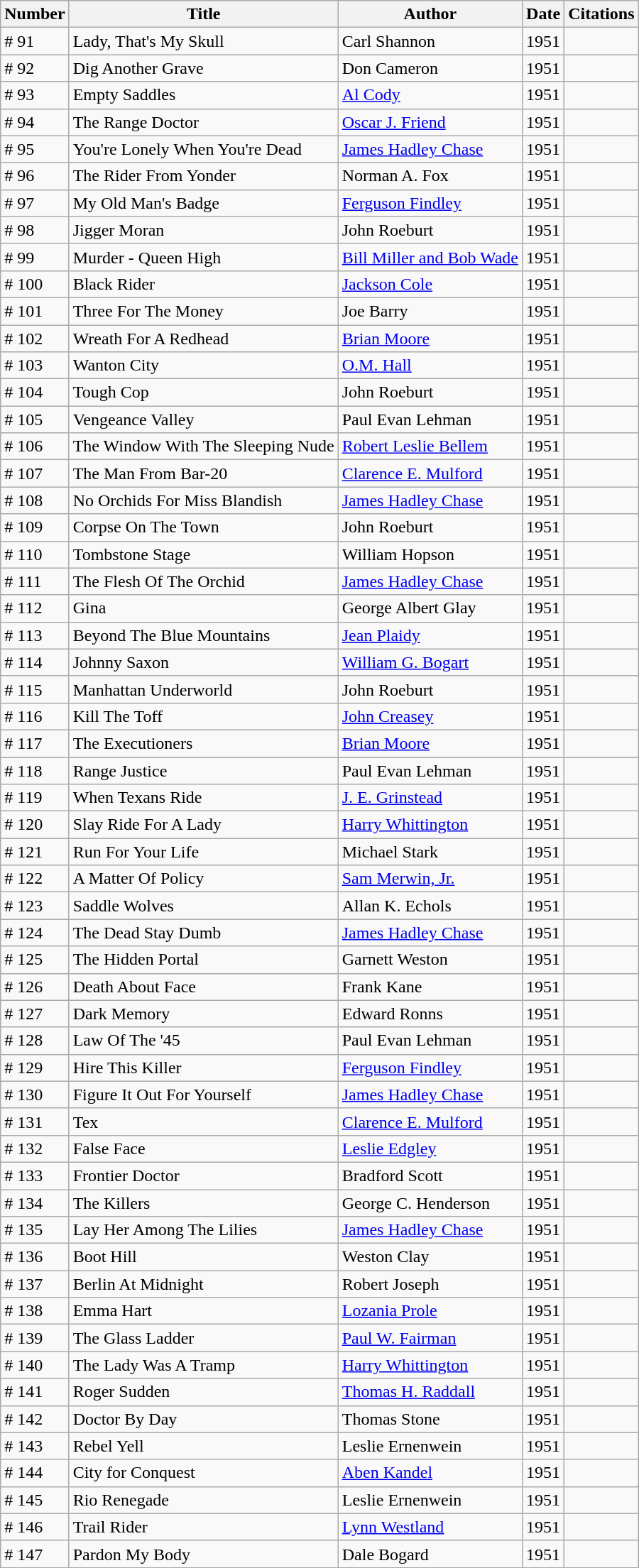<table class="wikitable">
<tr>
<th>Number</th>
<th>Title</th>
<th>Author</th>
<th>Date</th>
<th>Citations</th>
</tr>
<tr>
<td># 91</td>
<td>Lady, That's My Skull</td>
<td>Carl Shannon</td>
<td>1951</td>
<td></td>
</tr>
<tr>
<td># 92</td>
<td>Dig Another Grave</td>
<td>Don Cameron</td>
<td>1951</td>
<td></td>
</tr>
<tr>
<td># 93</td>
<td>Empty Saddles</td>
<td><a href='#'>Al Cody</a></td>
<td>1951</td>
<td></td>
</tr>
<tr>
<td># 94</td>
<td>The Range Doctor</td>
<td><a href='#'>Oscar J. Friend</a></td>
<td>1951</td>
<td></td>
</tr>
<tr>
<td># 95</td>
<td>You're Lonely When You're Dead</td>
<td><a href='#'>James Hadley Chase</a></td>
<td>1951</td>
<td></td>
</tr>
<tr>
<td># 96</td>
<td>The Rider From Yonder</td>
<td>Norman A. Fox</td>
<td>1951</td>
<td></td>
</tr>
<tr>
<td># 97</td>
<td>My Old Man's Badge</td>
<td><a href='#'>Ferguson Findley</a></td>
<td>1951</td>
<td></td>
</tr>
<tr>
<td># 98</td>
<td>Jigger Moran</td>
<td>John Roeburt</td>
<td>1951</td>
<td></td>
</tr>
<tr>
<td># 99</td>
<td>Murder - Queen High</td>
<td><a href='#'>Bill Miller and Bob Wade</a></td>
<td>1951</td>
<td></td>
</tr>
<tr>
<td># 100</td>
<td>Black Rider</td>
<td><a href='#'>Jackson Cole</a></td>
<td>1951</td>
<td></td>
</tr>
<tr>
<td># 101</td>
<td>Three For The Money</td>
<td>Joe Barry</td>
<td>1951</td>
<td></td>
</tr>
<tr>
<td># 102</td>
<td>Wreath For A Redhead</td>
<td><a href='#'>Brian Moore</a></td>
<td>1951</td>
<td></td>
</tr>
<tr>
<td># 103</td>
<td>Wanton City</td>
<td><a href='#'>O.M. Hall</a></td>
<td>1951</td>
<td></td>
</tr>
<tr>
<td># 104</td>
<td>Tough Cop</td>
<td>John Roeburt</td>
<td>1951</td>
<td></td>
</tr>
<tr>
<td># 105</td>
<td>Vengeance Valley</td>
<td>Paul Evan Lehman</td>
<td>1951</td>
<td></td>
</tr>
<tr>
<td># 106</td>
<td>The Window With The Sleeping Nude</td>
<td><a href='#'>Robert Leslie Bellem</a></td>
<td>1951</td>
<td></td>
</tr>
<tr>
<td># 107</td>
<td>The Man From Bar-20</td>
<td><a href='#'>Clarence E. Mulford</a></td>
<td>1951</td>
<td></td>
</tr>
<tr>
<td># 108</td>
<td>No Orchids For Miss Blandish</td>
<td><a href='#'>James Hadley Chase</a></td>
<td>1951</td>
<td></td>
</tr>
<tr>
<td># 109</td>
<td>Corpse On The Town</td>
<td>John Roeburt</td>
<td>1951</td>
<td></td>
</tr>
<tr>
<td># 110</td>
<td>Tombstone Stage</td>
<td>William Hopson</td>
<td>1951</td>
<td></td>
</tr>
<tr>
<td># 111</td>
<td>The Flesh Of The Orchid</td>
<td><a href='#'>James Hadley Chase</a></td>
<td>1951</td>
<td></td>
</tr>
<tr>
<td># 112</td>
<td>Gina</td>
<td>George Albert Glay</td>
<td>1951</td>
<td></td>
</tr>
<tr>
<td># 113</td>
<td>Beyond The Blue Mountains</td>
<td><a href='#'>Jean Plaidy</a></td>
<td>1951</td>
<td></td>
</tr>
<tr>
<td># 114</td>
<td>Johnny Saxon</td>
<td><a href='#'>William G. Bogart</a></td>
<td>1951</td>
<td></td>
</tr>
<tr>
<td># 115</td>
<td>Manhattan Underworld</td>
<td>John Roeburt</td>
<td>1951</td>
<td></td>
</tr>
<tr>
<td># 116</td>
<td>Kill The Toff</td>
<td><a href='#'>John Creasey</a></td>
<td>1951</td>
<td></td>
</tr>
<tr>
<td># 117</td>
<td>The Executioners</td>
<td><a href='#'>Brian Moore</a></td>
<td>1951</td>
<td></td>
</tr>
<tr>
<td># 118</td>
<td>Range Justice</td>
<td>Paul Evan Lehman</td>
<td>1951</td>
<td></td>
</tr>
<tr>
<td># 119</td>
<td>When Texans Ride</td>
<td><a href='#'>J. E. Grinstead</a></td>
<td>1951</td>
<td></td>
</tr>
<tr>
<td># 120</td>
<td>Slay Ride For A Lady</td>
<td><a href='#'>Harry Whittington</a></td>
<td>1951</td>
<td></td>
</tr>
<tr>
<td># 121</td>
<td>Run For Your Life</td>
<td>Michael Stark</td>
<td>1951</td>
<td></td>
</tr>
<tr>
<td># 122</td>
<td>A Matter Of Policy</td>
<td><a href='#'>Sam Merwin, Jr.</a></td>
<td>1951</td>
<td></td>
</tr>
<tr>
<td># 123</td>
<td>Saddle Wolves</td>
<td>Allan K. Echols</td>
<td>1951</td>
<td></td>
</tr>
<tr>
<td># 124</td>
<td>The Dead Stay Dumb</td>
<td><a href='#'>James Hadley Chase</a></td>
<td>1951</td>
<td></td>
</tr>
<tr>
<td># 125</td>
<td>The Hidden Portal</td>
<td>Garnett Weston</td>
<td>1951</td>
<td></td>
</tr>
<tr>
<td># 126</td>
<td>Death About Face</td>
<td>Frank Kane</td>
<td>1951</td>
<td></td>
</tr>
<tr>
<td># 127</td>
<td>Dark Memory</td>
<td>Edward Ronns</td>
<td>1951</td>
<td></td>
</tr>
<tr>
<td># 128</td>
<td>Law Of The '45</td>
<td>Paul Evan Lehman</td>
<td>1951</td>
<td></td>
</tr>
<tr>
<td># 129</td>
<td>Hire This Killer</td>
<td><a href='#'>Ferguson Findley</a></td>
<td>1951</td>
<td></td>
</tr>
<tr>
<td># 130</td>
<td>Figure It Out For Yourself</td>
<td><a href='#'>James Hadley Chase</a></td>
<td>1951</td>
<td></td>
</tr>
<tr>
<td># 131</td>
<td>Tex</td>
<td><a href='#'>Clarence E. Mulford</a></td>
<td>1951</td>
<td></td>
</tr>
<tr>
<td># 132</td>
<td>False Face</td>
<td><a href='#'>Leslie Edgley</a></td>
<td>1951</td>
<td></td>
</tr>
<tr>
<td># 133</td>
<td>Frontier Doctor</td>
<td>Bradford Scott</td>
<td>1951</td>
<td></td>
</tr>
<tr>
<td># 134</td>
<td>The Killers</td>
<td>George C. Henderson</td>
<td>1951</td>
<td></td>
</tr>
<tr>
<td># 135</td>
<td>Lay Her Among The Lilies</td>
<td><a href='#'>James Hadley Chase</a></td>
<td>1951</td>
<td></td>
</tr>
<tr>
<td># 136</td>
<td>Boot Hill</td>
<td>Weston Clay</td>
<td>1951</td>
<td></td>
</tr>
<tr>
<td># 137</td>
<td>Berlin At Midnight</td>
<td>Robert Joseph</td>
<td>1951</td>
<td></td>
</tr>
<tr>
<td># 138</td>
<td>Emma Hart</td>
<td><a href='#'>Lozania Prole</a></td>
<td>1951</td>
<td></td>
</tr>
<tr>
<td># 139</td>
<td>The Glass Ladder</td>
<td><a href='#'>Paul W. Fairman</a></td>
<td>1951</td>
<td></td>
</tr>
<tr>
<td># 140</td>
<td>The Lady Was A Tramp</td>
<td><a href='#'>Harry Whittington</a></td>
<td>1951</td>
<td></td>
</tr>
<tr>
<td># 141</td>
<td>Roger Sudden</td>
<td><a href='#'>Thomas H. Raddall</a></td>
<td>1951</td>
<td></td>
</tr>
<tr>
<td># 142</td>
<td>Doctor By Day</td>
<td>Thomas Stone</td>
<td>1951</td>
<td></td>
</tr>
<tr>
<td># 143</td>
<td>Rebel Yell</td>
<td>Leslie Ernenwein</td>
<td>1951</td>
<td></td>
</tr>
<tr>
<td># 144</td>
<td>City for Conquest</td>
<td><a href='#'>Aben Kandel</a></td>
<td>1951</td>
<td></td>
</tr>
<tr>
<td># 145</td>
<td>Rio Renegade</td>
<td>Leslie Ernenwein</td>
<td>1951</td>
<td></td>
</tr>
<tr>
<td># 146</td>
<td>Trail Rider</td>
<td><a href='#'>Lynn Westland</a></td>
<td>1951</td>
<td></td>
</tr>
<tr>
<td># 147</td>
<td>Pardon My Body</td>
<td>Dale Bogard</td>
<td>1951</td>
<td></td>
</tr>
<tr>
</tr>
</table>
